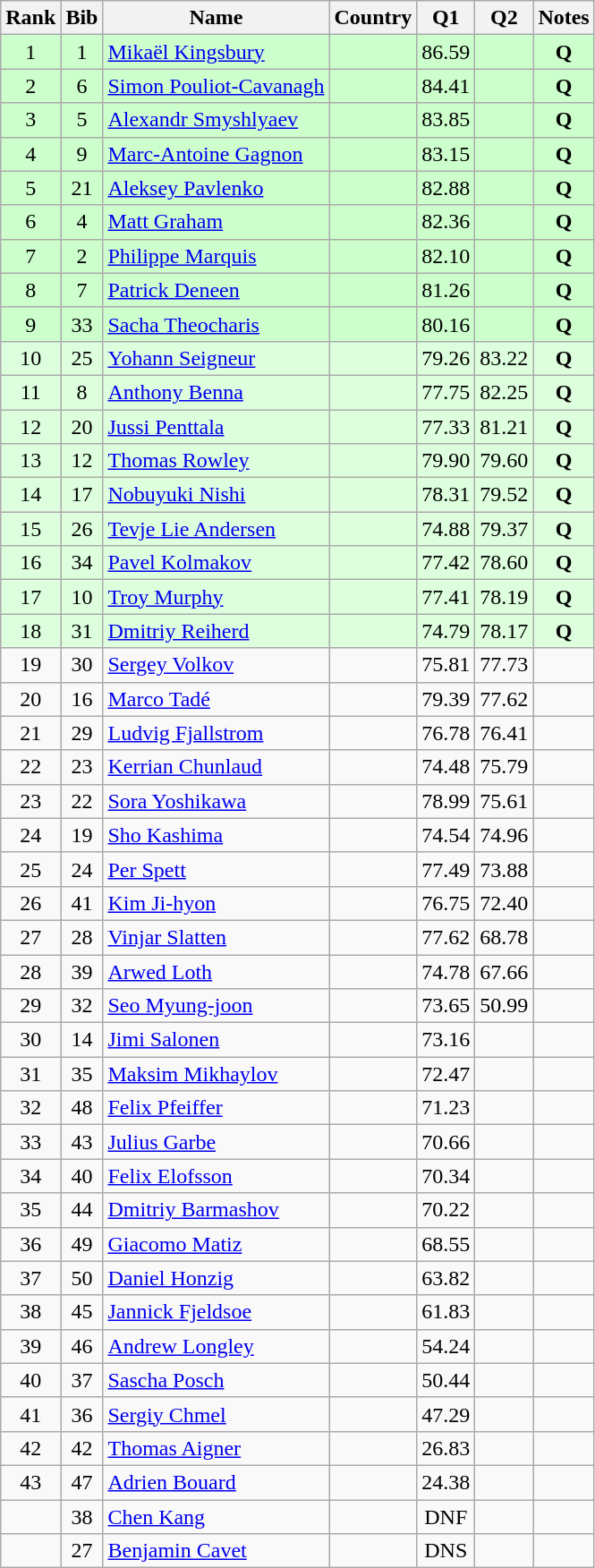<table class="wikitable sortable" style="text-align:center">
<tr>
<th>Rank</th>
<th>Bib</th>
<th>Name</th>
<th>Country</th>
<th>Q1</th>
<th>Q2</th>
<th>Notes</th>
</tr>
<tr bgcolor="#ccffcc">
<td>1</td>
<td>1</td>
<td align=left><a href='#'>Mikaël Kingsbury</a></td>
<td align=left></td>
<td>86.59</td>
<td></td>
<td><strong>Q</strong></td>
</tr>
<tr bgcolor="#ccffcc">
<td>2</td>
<td>6</td>
<td align=left><a href='#'>Simon Pouliot-Cavanagh</a></td>
<td align=left></td>
<td>84.41</td>
<td></td>
<td><strong>Q</strong></td>
</tr>
<tr bgcolor="#ccffcc">
<td>3</td>
<td>5</td>
<td align=left><a href='#'>Alexandr Smyshlyaev</a></td>
<td align=left></td>
<td>83.85</td>
<td></td>
<td><strong>Q</strong></td>
</tr>
<tr bgcolor="#ccffcc">
<td>4</td>
<td>9</td>
<td align=left><a href='#'>Marc-Antoine Gagnon</a></td>
<td align=left></td>
<td>83.15</td>
<td></td>
<td><strong>Q</strong></td>
</tr>
<tr bgcolor="#ccffcc">
<td>5</td>
<td>21</td>
<td align=left><a href='#'>Aleksey Pavlenko</a></td>
<td align=left></td>
<td>82.88</td>
<td></td>
<td><strong>Q</strong></td>
</tr>
<tr bgcolor="#ccffcc">
<td>6</td>
<td>4</td>
<td align=left><a href='#'>Matt Graham</a></td>
<td align=left></td>
<td>82.36</td>
<td></td>
<td><strong>Q</strong></td>
</tr>
<tr bgcolor="#ccffcc">
<td>7</td>
<td>2</td>
<td align=left><a href='#'>Philippe Marquis</a></td>
<td align=left></td>
<td>82.10</td>
<td></td>
<td><strong>Q</strong></td>
</tr>
<tr bgcolor="#ccffcc">
<td>8</td>
<td>7</td>
<td align=left><a href='#'>Patrick Deneen</a></td>
<td align=left></td>
<td>81.26</td>
<td></td>
<td><strong>Q</strong></td>
</tr>
<tr bgcolor="#ccffcc">
<td>9</td>
<td>33</td>
<td align=left><a href='#'>Sacha Theocharis</a></td>
<td align=left></td>
<td>80.16</td>
<td></td>
<td><strong>Q</strong></td>
</tr>
<tr bgcolor="#ddffdd">
<td>10</td>
<td>25</td>
<td align=left><a href='#'>Yohann Seigneur</a></td>
<td align=left></td>
<td>79.26</td>
<td>83.22</td>
<td><strong>Q</strong></td>
</tr>
<tr bgcolor="#ddffdd">
<td>11</td>
<td>8</td>
<td align=left><a href='#'>Anthony Benna</a></td>
<td align=left></td>
<td>77.75</td>
<td>82.25</td>
<td><strong>Q</strong></td>
</tr>
<tr bgcolor="#ddffdd">
<td>12</td>
<td>20</td>
<td align=left><a href='#'>Jussi Penttala</a></td>
<td align=left></td>
<td>77.33</td>
<td>81.21</td>
<td><strong>Q</strong></td>
</tr>
<tr bgcolor="#ddffdd">
<td>13</td>
<td>12</td>
<td align=left><a href='#'>Thomas Rowley</a></td>
<td align=left></td>
<td>79.90</td>
<td>79.60</td>
<td><strong>Q</strong></td>
</tr>
<tr bgcolor="#ddffdd">
<td>14</td>
<td>17</td>
<td align=left><a href='#'>Nobuyuki Nishi</a></td>
<td align=left></td>
<td>78.31</td>
<td>79.52</td>
<td><strong>Q</strong></td>
</tr>
<tr bgcolor="#ddffdd">
<td>15</td>
<td>26</td>
<td align=left><a href='#'>Tevje Lie Andersen</a></td>
<td align=left></td>
<td>74.88</td>
<td>79.37</td>
<td><strong>Q</strong></td>
</tr>
<tr bgcolor="#ddffdd">
<td>16</td>
<td>34</td>
<td align=left><a href='#'>Pavel Kolmakov</a></td>
<td align=left></td>
<td>77.42</td>
<td>78.60</td>
<td><strong>Q</strong></td>
</tr>
<tr bgcolor="#ddffdd">
<td>17</td>
<td>10</td>
<td align=left><a href='#'>Troy Murphy</a></td>
<td align=left></td>
<td>77.41</td>
<td>78.19</td>
<td><strong>Q</strong></td>
</tr>
<tr bgcolor="#ddffdd">
<td>18</td>
<td>31</td>
<td align=left><a href='#'>Dmitriy Reiherd</a></td>
<td align=left></td>
<td>74.79</td>
<td>78.17</td>
<td><strong>Q</strong></td>
</tr>
<tr>
<td>19</td>
<td>30</td>
<td align=left><a href='#'>Sergey Volkov</a></td>
<td align=left></td>
<td>75.81</td>
<td>77.73</td>
<td></td>
</tr>
<tr>
<td>20</td>
<td>16</td>
<td align=left><a href='#'>Marco Tadé</a></td>
<td align=left></td>
<td>79.39</td>
<td>77.62</td>
<td></td>
</tr>
<tr>
<td>21</td>
<td>29</td>
<td align=left><a href='#'>Ludvig Fjallstrom</a></td>
<td align=left></td>
<td>76.78</td>
<td>76.41</td>
<td></td>
</tr>
<tr>
<td>22</td>
<td>23</td>
<td align=left><a href='#'>Kerrian Chunlaud</a></td>
<td align=left></td>
<td>74.48</td>
<td>75.79</td>
<td></td>
</tr>
<tr>
<td>23</td>
<td>22</td>
<td align=left><a href='#'>Sora Yoshikawa</a></td>
<td align=left></td>
<td>78.99</td>
<td>75.61</td>
<td></td>
</tr>
<tr>
<td>24</td>
<td>19</td>
<td align=left><a href='#'>Sho Kashima</a></td>
<td align=left></td>
<td>74.54</td>
<td>74.96</td>
<td></td>
</tr>
<tr>
<td>25</td>
<td>24</td>
<td align=left><a href='#'>Per Spett</a></td>
<td align=left></td>
<td>77.49</td>
<td>73.88</td>
<td></td>
</tr>
<tr>
<td>26</td>
<td>41</td>
<td align=left><a href='#'>Kim Ji-hyon</a></td>
<td align=left></td>
<td>76.75</td>
<td>72.40</td>
<td></td>
</tr>
<tr>
<td>27</td>
<td>28</td>
<td align=left><a href='#'>Vinjar Slatten</a></td>
<td align=left></td>
<td>77.62</td>
<td>68.78</td>
<td></td>
</tr>
<tr>
<td>28</td>
<td>39</td>
<td align=left><a href='#'>Arwed Loth</a></td>
<td align=left></td>
<td>74.78</td>
<td>67.66</td>
<td></td>
</tr>
<tr>
<td>29</td>
<td>32</td>
<td align=left><a href='#'>Seo Myung-joon</a></td>
<td align=left></td>
<td>73.65</td>
<td>50.99</td>
<td></td>
</tr>
<tr>
<td>30</td>
<td>14</td>
<td align=left><a href='#'>Jimi Salonen</a></td>
<td align=left></td>
<td>73.16</td>
<td></td>
<td></td>
</tr>
<tr>
<td>31</td>
<td>35</td>
<td align=left><a href='#'>Maksim Mikhaylov</a></td>
<td align=left></td>
<td>72.47</td>
<td></td>
<td></td>
</tr>
<tr>
<td>32</td>
<td>48</td>
<td align=left><a href='#'>Felix Pfeiffer</a></td>
<td align=left></td>
<td>71.23</td>
<td></td>
<td></td>
</tr>
<tr>
<td>33</td>
<td>43</td>
<td align=left><a href='#'>Julius Garbe</a></td>
<td align=left></td>
<td>70.66</td>
<td></td>
<td></td>
</tr>
<tr>
<td>34</td>
<td>40</td>
<td align=left><a href='#'>Felix Elofsson</a></td>
<td align=left></td>
<td>70.34</td>
<td></td>
<td></td>
</tr>
<tr>
<td>35</td>
<td>44</td>
<td align=left><a href='#'>Dmitriy Barmashov</a></td>
<td align=left></td>
<td>70.22</td>
<td></td>
<td></td>
</tr>
<tr>
<td>36</td>
<td>49</td>
<td align=left><a href='#'>Giacomo Matiz</a></td>
<td align=left></td>
<td>68.55</td>
<td></td>
<td></td>
</tr>
<tr>
<td>37</td>
<td>50</td>
<td align=left><a href='#'>Daniel Honzig</a></td>
<td align=left></td>
<td>63.82</td>
<td></td>
<td></td>
</tr>
<tr>
<td>38</td>
<td>45</td>
<td align=left><a href='#'>Jannick Fjeldsoe</a></td>
<td align=left></td>
<td>61.83</td>
<td></td>
<td></td>
</tr>
<tr>
<td>39</td>
<td>46</td>
<td align=left><a href='#'>Andrew Longley</a></td>
<td align=left></td>
<td>54.24</td>
<td></td>
<td></td>
</tr>
<tr>
<td>40</td>
<td>37</td>
<td align=left><a href='#'>Sascha Posch</a></td>
<td align=left></td>
<td>50.44</td>
<td></td>
<td></td>
</tr>
<tr>
<td>41</td>
<td>36</td>
<td align=left><a href='#'>Sergiy Chmel</a></td>
<td align=left></td>
<td>47.29</td>
<td></td>
<td></td>
</tr>
<tr>
<td>42</td>
<td>42</td>
<td align=left><a href='#'>Thomas Aigner</a></td>
<td align=left></td>
<td>26.83</td>
<td></td>
<td></td>
</tr>
<tr>
<td>43</td>
<td>47</td>
<td align=left><a href='#'>Adrien Bouard</a></td>
<td align=left></td>
<td>24.38</td>
<td></td>
<td></td>
</tr>
<tr>
<td></td>
<td>38</td>
<td align=left><a href='#'>Chen Kang</a></td>
<td align=left></td>
<td>DNF</td>
<td></td>
<td></td>
</tr>
<tr>
<td></td>
<td>27</td>
<td align=left><a href='#'>Benjamin Cavet</a></td>
<td align=left></td>
<td>DNS</td>
<td></td>
<td></td>
</tr>
</table>
